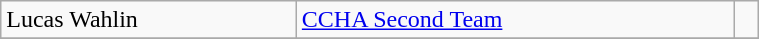<table class="wikitable" width=40%>
<tr>
<td>Lucas Wahlin</td>
<td rowspan=1><a href='#'>CCHA Second Team</a></td>
<td rowspan=1></td>
</tr>
<tr>
</tr>
</table>
